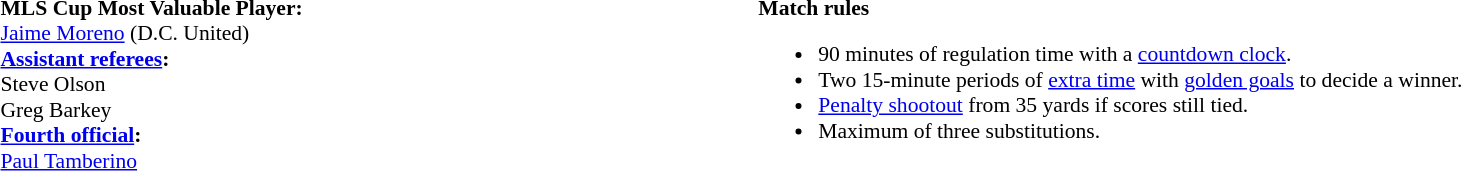<table style="width:100%;font-size:90%">
<tr>
<td><br><strong>MLS Cup Most Valuable Player:</strong>
<br><a href='#'>Jaime Moreno</a> (D.C. United)<br><strong><a href='#'>Assistant referees</a>:</strong>
<br>Steve Olson
<br>Greg Barkey
<br><strong><a href='#'>Fourth official</a>:</strong>
<br><a href='#'>Paul Tamberino</a></td>
<td style="width:60%; vertical-align:top"><br><strong>Match rules</strong><ul><li>90 minutes of regulation time with a <a href='#'>countdown clock</a>.</li><li>Two 15-minute periods of <a href='#'>extra time</a> with <a href='#'>golden goals</a> to decide a winner.</li><li><a href='#'>Penalty shootout</a> from 35 yards if scores still tied.</li><li>Maximum of three substitutions.</li></ul></td>
</tr>
</table>
